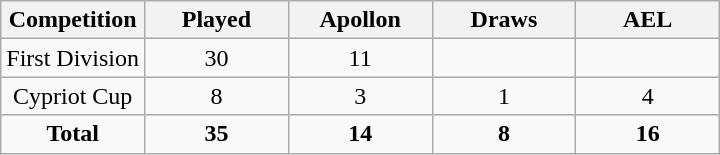<table class=wikitable>
<tr>
<th width=20%>Competition</th>
<th width=20%>Played</th>
<th width=20%>Apollon</th>
<th width=20%>Draws</th>
<th width=20%>AEL</th>
</tr>
<tr align=center>
<td>First Division</td>
<td>30</td>
<td>11</td>
<td 7></td>
</tr>
<tr align=center>
<td>Cypriot Cup</td>
<td>8</td>
<td>3</td>
<td>1</td>
<td>4</td>
</tr>
<tr align=center>
<td><strong>Total</strong></td>
<td><strong>35</strong></td>
<td><strong>14</strong></td>
<td><strong>8</strong></td>
<td><strong>16</strong></td>
</tr>
</table>
